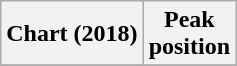<table class="wikitable sortable plainrowheaders" style="text-align:center">
<tr>
<th scope="col">Chart (2018)</th>
<th scope="col">Peak<br> position</th>
</tr>
<tr>
</tr>
</table>
